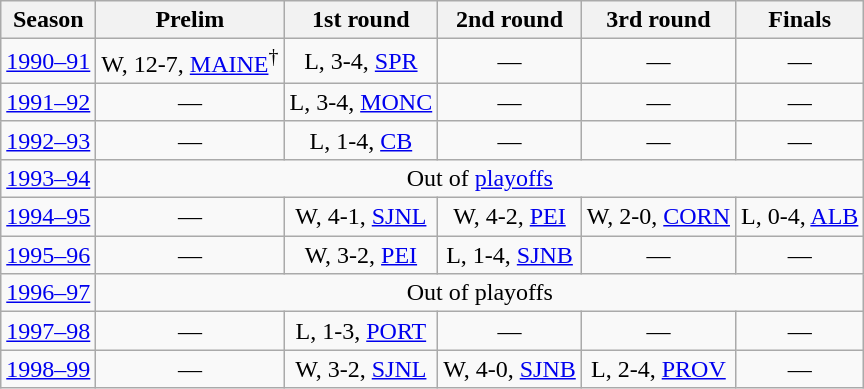<table class="wikitable" style="text-align:center">
<tr>
<th>Season</th>
<th>Prelim</th>
<th>1st round</th>
<th>2nd round</th>
<th>3rd round</th>
<th>Finals</th>
</tr>
<tr>
<td><a href='#'>1990–91</a></td>
<td>W, 12-7, <a href='#'>MAINE</a><sup>†</sup></td>
<td>L, 3-4, <a href='#'>SPR</a></td>
<td>—</td>
<td>—</td>
<td>—</td>
</tr>
<tr>
<td><a href='#'>1991–92</a></td>
<td>—</td>
<td>L, 3-4, <a href='#'>MONC</a></td>
<td>—</td>
<td>—</td>
<td>—</td>
</tr>
<tr>
<td><a href='#'>1992–93</a></td>
<td>—</td>
<td>L, 1-4, <a href='#'>CB</a></td>
<td>—</td>
<td>—</td>
<td>—</td>
</tr>
<tr>
<td><a href='#'>1993–94</a></td>
<td colspan="5">Out of <a href='#'>playoffs</a></td>
</tr>
<tr>
<td><a href='#'>1994–95</a></td>
<td>—</td>
<td>W, 4-1, <a href='#'>SJNL</a></td>
<td>W, 4-2, <a href='#'>PEI</a></td>
<td>W, 2-0, <a href='#'>CORN</a></td>
<td>L, 0-4, <a href='#'>ALB</a></td>
</tr>
<tr>
<td><a href='#'>1995–96</a></td>
<td>—</td>
<td>W, 3-2, <a href='#'>PEI</a></td>
<td>L, 1-4, <a href='#'>SJNB</a></td>
<td>—</td>
<td>—</td>
</tr>
<tr>
<td><a href='#'>1996–97</a></td>
<td colspan="5">Out of playoffs</td>
</tr>
<tr>
<td><a href='#'>1997–98</a></td>
<td>—</td>
<td>L, 1-3, <a href='#'>PORT</a></td>
<td>—</td>
<td>—</td>
<td>—</td>
</tr>
<tr>
<td><a href='#'>1998–99</a></td>
<td>—</td>
<td>W, 3-2, <a href='#'>SJNL</a></td>
<td>W, 4-0, <a href='#'>SJNB</a></td>
<td>L, 2-4, <a href='#'>PROV</a></td>
<td>—</td>
</tr>
</table>
